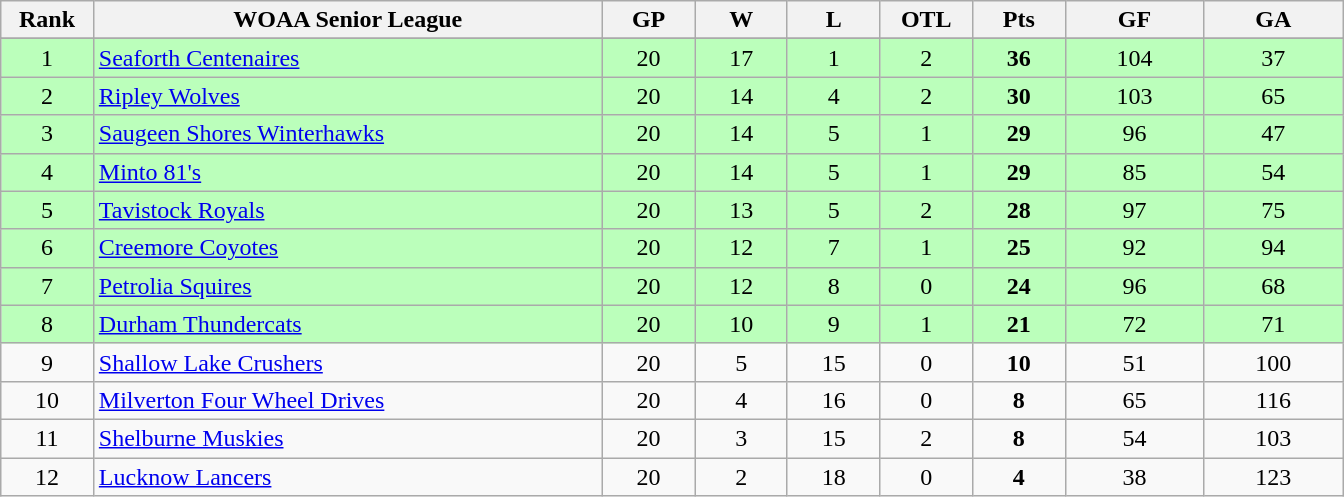<table class="wikitable" style="text-align:center" width:50em">
<tr>
<th bgcolor="#DDDDFF" width="5%">Rank</th>
<th bgcolor="#DDDDFF" width="27.5%">WOAA Senior League</th>
<th bgcolor="#DDDDFF" width="5%">GP</th>
<th bgcolor="#DDDDFF" width="5%">W</th>
<th bgcolor="#DDDDFF" width="5%">L</th>
<th bgcolor="#DDDDFF" width="5%">OTL</th>
<th bgcolor="#DDDDFF" width="5%">Pts</th>
<th bgcolor="#DDDDFF" width="7.5%">GF</th>
<th bgcolor="#DDDDFF" width="7.5%">GA</th>
</tr>
<tr>
</tr>
<tr bgcolor="#bbffbb">
<td>1</td>
<td align=left><a href='#'>Seaforth Centenaires</a></td>
<td>20</td>
<td>17</td>
<td>1</td>
<td>2</td>
<td><strong>36</strong></td>
<td>104</td>
<td>37</td>
</tr>
<tr bgcolor="#bbffbb">
<td>2</td>
<td align=left><a href='#'>Ripley Wolves</a></td>
<td>20</td>
<td>14</td>
<td>4</td>
<td>2</td>
<td><strong>30</strong></td>
<td>103</td>
<td>65</td>
</tr>
<tr bgcolor="#bbffbb">
<td>3</td>
<td align=left><a href='#'>Saugeen Shores Winterhawks</a></td>
<td>20</td>
<td>14</td>
<td>5</td>
<td>1</td>
<td><strong>29</strong></td>
<td>96</td>
<td>47</td>
</tr>
<tr bgcolor="#bbffbb">
<td>4</td>
<td align=left><a href='#'>Minto 81's</a></td>
<td>20</td>
<td>14</td>
<td>5</td>
<td>1</td>
<td><strong>29</strong></td>
<td>85</td>
<td>54</td>
</tr>
<tr bgcolor="#bbffbb">
<td>5</td>
<td align=left><a href='#'>Tavistock Royals</a></td>
<td>20</td>
<td>13</td>
<td>5</td>
<td>2</td>
<td><strong>28</strong></td>
<td>97</td>
<td>75</td>
</tr>
<tr bgcolor="#bbffbb">
<td>6</td>
<td align=left><a href='#'>Creemore Coyotes</a></td>
<td>20</td>
<td>12</td>
<td>7</td>
<td>1</td>
<td><strong>25</strong></td>
<td>92</td>
<td>94</td>
</tr>
<tr bgcolor="#bbffbb">
<td>7</td>
<td align=left><a href='#'>Petrolia Squires</a></td>
<td>20</td>
<td>12</td>
<td>8</td>
<td>0</td>
<td><strong>24</strong></td>
<td>96</td>
<td>68</td>
</tr>
<tr bgcolor="#bbffbb">
<td>8</td>
<td align=left><a href='#'>Durham Thundercats</a></td>
<td>20</td>
<td>10</td>
<td>9</td>
<td>1</td>
<td><strong>21</strong></td>
<td>72</td>
<td>71</td>
</tr>
<tr>
<td>9</td>
<td align=left><a href='#'>Shallow Lake Crushers</a></td>
<td>20</td>
<td>5</td>
<td>15</td>
<td>0</td>
<td><strong>10</strong></td>
<td>51</td>
<td>100</td>
</tr>
<tr>
<td>10</td>
<td align=left><a href='#'>Milverton Four Wheel Drives</a></td>
<td>20</td>
<td>4</td>
<td>16</td>
<td>0</td>
<td><strong>8</strong></td>
<td>65</td>
<td>116</td>
</tr>
<tr>
<td>11</td>
<td align=left><a href='#'>Shelburne Muskies</a></td>
<td>20</td>
<td>3</td>
<td>15</td>
<td>2</td>
<td><strong>8</strong></td>
<td>54</td>
<td>103</td>
</tr>
<tr>
<td>12</td>
<td align=left><a href='#'>Lucknow Lancers</a></td>
<td>20</td>
<td>2</td>
<td>18</td>
<td>0</td>
<td><strong>4</strong></td>
<td>38</td>
<td>123</td>
</tr>
</table>
